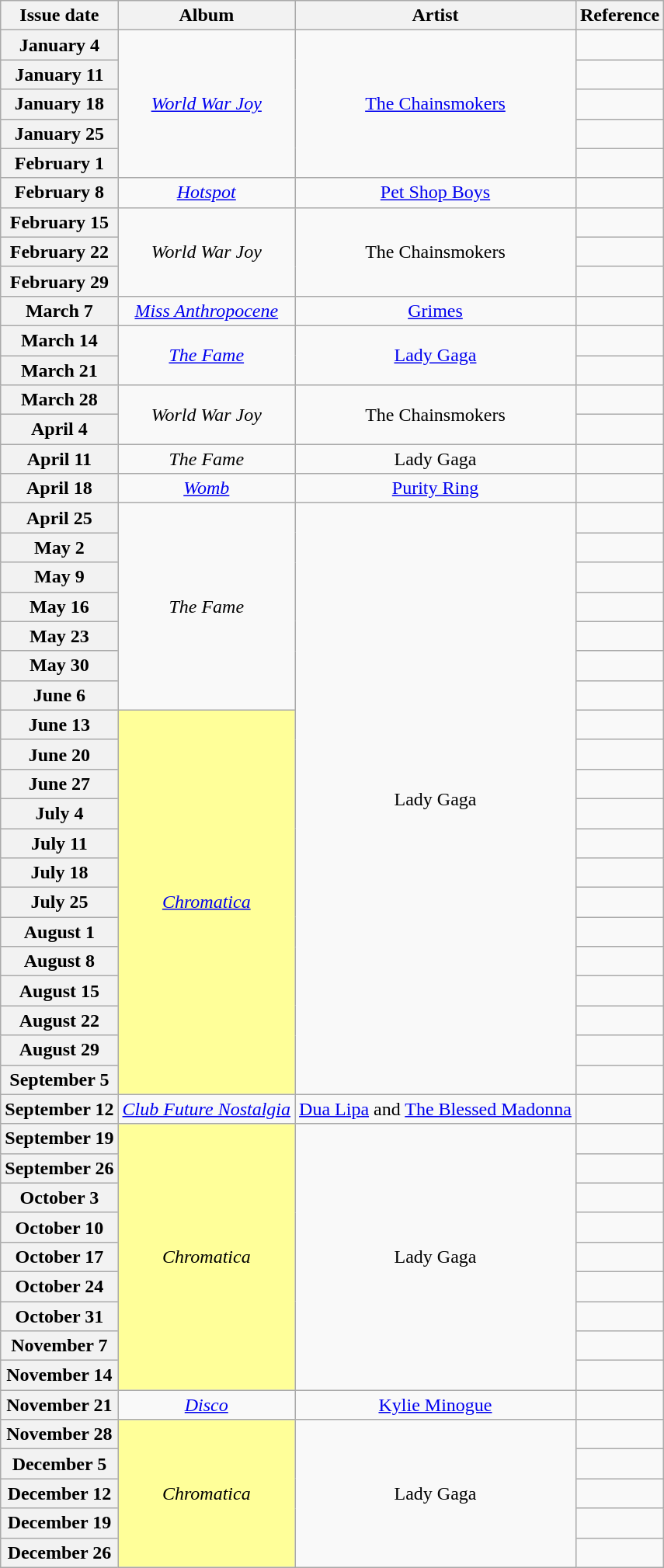<table class="wikitable plainrowheaders" style="text-align:center">
<tr>
<th scope="col">Issue date</th>
<th scope="col">Album</th>
<th scope="col">Artist</th>
<th scope="col">Reference</th>
</tr>
<tr>
<th scope="row">January 4</th>
<td rowspan="5"><em><a href='#'>World War Joy</a></em></td>
<td rowspan="5"><a href='#'>The Chainsmokers</a></td>
<td></td>
</tr>
<tr>
<th scope="row">January 11</th>
<td></td>
</tr>
<tr>
<th scope="row">January 18</th>
<td></td>
</tr>
<tr>
<th scope="row">January 25</th>
<td></td>
</tr>
<tr>
<th scope="row">February 1</th>
<td></td>
</tr>
<tr>
<th scope="row">February 8</th>
<td><em><a href='#'>Hotspot</a></em></td>
<td><a href='#'>Pet Shop Boys</a></td>
<td></td>
</tr>
<tr>
<th scope="row">February 15</th>
<td rowspan="3"><em>World War Joy</em></td>
<td rowspan="3">The Chainsmokers</td>
<td></td>
</tr>
<tr>
<th scope="row">February 22</th>
<td></td>
</tr>
<tr>
<th scope="row">February 29</th>
<td></td>
</tr>
<tr>
<th scope="row">March 7</th>
<td><em><a href='#'>Miss Anthropocene</a></em></td>
<td><a href='#'>Grimes</a></td>
<td></td>
</tr>
<tr>
<th scope="row">March 14</th>
<td rowspan="2"><em><a href='#'>The Fame</a></em></td>
<td rowspan="2"><a href='#'>Lady Gaga</a></td>
<td></td>
</tr>
<tr>
<th scope="row">March 21</th>
<td></td>
</tr>
<tr>
<th scope="row">March 28</th>
<td rowspan="2"><em>World War Joy</em></td>
<td rowspan="2">The Chainsmokers</td>
<td></td>
</tr>
<tr>
<th scope="row">April 4</th>
<td></td>
</tr>
<tr>
<th scope="row">April 11</th>
<td><em>The Fame</em></td>
<td>Lady Gaga</td>
<td></td>
</tr>
<tr>
<th scope="row">April 18</th>
<td><em><a href='#'>Womb</a></em></td>
<td><a href='#'>Purity Ring</a></td>
<td></td>
</tr>
<tr>
<th scope="row">April 25</th>
<td rowspan="7"><em>The Fame</em></td>
<td rowspan="20">Lady Gaga</td>
<td></td>
</tr>
<tr>
<th scope="row">May 2</th>
<td></td>
</tr>
<tr>
<th scope="row">May 9</th>
<td></td>
</tr>
<tr>
<th scope="row">May 16</th>
<td></td>
</tr>
<tr>
<th scope="row">May 23</th>
<td></td>
</tr>
<tr>
<th scope="row">May 30</th>
<td></td>
</tr>
<tr>
<th scope="row">June 6</th>
<td></td>
</tr>
<tr>
<th scope="row">June 13</th>
<td bgcolor=#FFFF99 rowspan="13"><em><a href='#'>Chromatica</a></em> </td>
<td></td>
</tr>
<tr>
<th scope="row">June 20</th>
<td></td>
</tr>
<tr>
<th scope="row">June 27</th>
<td></td>
</tr>
<tr>
<th scope="row">July 4</th>
<td></td>
</tr>
<tr>
<th scope="row">July 11</th>
<td></td>
</tr>
<tr>
<th scope="row">July 18</th>
<td></td>
</tr>
<tr>
<th scope="row">July 25</th>
<td></td>
</tr>
<tr>
<th scope="row">August 1</th>
<td></td>
</tr>
<tr>
<th scope="row">August 8</th>
<td></td>
</tr>
<tr>
<th scope="row">August 15</th>
<td></td>
</tr>
<tr>
<th scope="row">August 22</th>
<td></td>
</tr>
<tr>
<th scope="row">August 29</th>
<td></td>
</tr>
<tr>
<th scope="row">September 5</th>
<td></td>
</tr>
<tr>
<th scope="row">September 12</th>
<td><em><a href='#'>Club Future Nostalgia</a></em></td>
<td><a href='#'>Dua Lipa</a> and <a href='#'>The Blessed Madonna</a></td>
<td></td>
</tr>
<tr>
<th scope="row">September 19</th>
<td bgcolor=#FFFF99 rowspan="9"><em>Chromatica</em> </td>
<td rowspan="9">Lady Gaga</td>
<td></td>
</tr>
<tr>
<th scope="row">September 26</th>
<td></td>
</tr>
<tr>
<th scope="row">October 3</th>
<td></td>
</tr>
<tr>
<th scope="row">October 10</th>
<td></td>
</tr>
<tr>
<th scope="row">October 17</th>
<td></td>
</tr>
<tr>
<th scope="row">October 24</th>
<td></td>
</tr>
<tr>
<th scope="row">October 31</th>
<td></td>
</tr>
<tr>
<th scope="row">November 7</th>
<td></td>
</tr>
<tr>
<th scope="row">November 14</th>
<td></td>
</tr>
<tr>
<th scope="row">November 21</th>
<td><em><a href='#'>Disco</a></em></td>
<td><a href='#'>Kylie Minogue</a></td>
<td></td>
</tr>
<tr>
<th scope="row">November 28</th>
<td bgcolor=#FFFF99 rowspan="5"><em>Chromatica</em> </td>
<td rowspan="5">Lady Gaga</td>
<td></td>
</tr>
<tr>
<th scope="row">December 5</th>
<td></td>
</tr>
<tr>
<th scope="row">December 12</th>
<td></td>
</tr>
<tr>
<th scope="row">December 19</th>
<td></td>
</tr>
<tr>
<th scope="row">December 26</th>
<td></td>
</tr>
</table>
